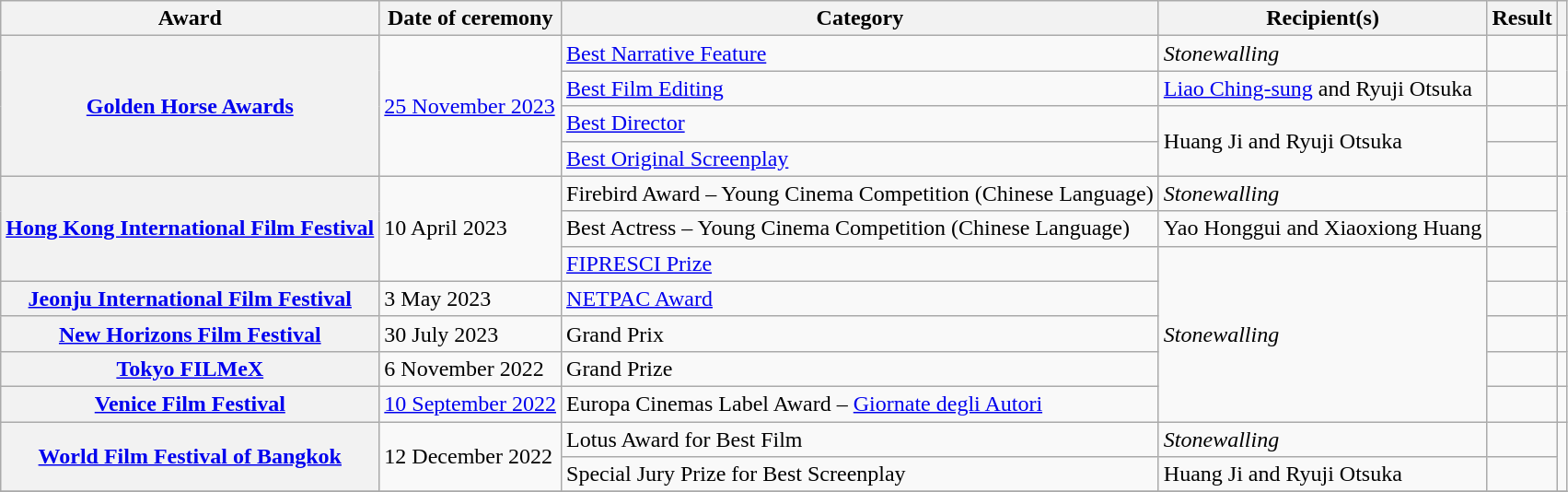<table class="wikitable sortable plainrowheaders">
<tr>
<th scope="col">Award</th>
<th scope="col">Date of ceremony</th>
<th scope="col">Category</th>
<th scope="col">Recipient(s)</th>
<th scope="col">Result</th>
<th scope="col" class="unsortable"></th>
</tr>
<tr>
<th rowspan="4" scope="row"><a href='#'>Golden Horse Awards</a></th>
<td rowspan="4"><a href='#'>25 November 2023</a></td>
<td><a href='#'>Best Narrative Feature</a></td>
<td><em>Stonewalling</em></td>
<td></td>
<td rowspan="2" align="center"></td>
</tr>
<tr>
<td><a href='#'>Best Film Editing</a></td>
<td><a href='#'>Liao Ching-sung</a> and Ryuji Otsuka</td>
<td></td>
</tr>
<tr>
<td><a href='#'>Best Director</a></td>
<td rowspan="2">Huang Ji and Ryuji Otsuka</td>
<td></td>
<td rowspan="2" align="center"></td>
</tr>
<tr>
<td><a href='#'>Best Original Screenplay</a></td>
<td></td>
</tr>
<tr>
<th rowspan="3" scope="row"><a href='#'>Hong Kong International Film Festival</a></th>
<td rowspan="3">10 April 2023</td>
<td>Firebird Award – Young Cinema Competition (Chinese Language)</td>
<td><em>Stonewalling</em></td>
<td></td>
<td rowspan="3" align="center"></td>
</tr>
<tr>
<td>Best Actress – Young Cinema Competition (Chinese Language)</td>
<td>Yao Honggui and Xiaoxiong Huang</td>
<td></td>
</tr>
<tr>
<td><a href='#'>FIPRESCI Prize</a></td>
<td rowspan="5"><em>Stonewalling</em></td>
<td></td>
</tr>
<tr>
<th scope="row"><a href='#'>Jeonju International Film Festival</a></th>
<td>3 May 2023</td>
<td><a href='#'>NETPAC Award</a></td>
<td></td>
<td align="center"></td>
</tr>
<tr>
<th scope="row"><a href='#'>New Horizons Film Festival</a></th>
<td>30 July 2023</td>
<td>Grand Prix</td>
<td></td>
<td align="center"></td>
</tr>
<tr>
<th scope="row"><a href='#'>Tokyo FILMeX</a></th>
<td>6 November 2022</td>
<td>Grand Prize</td>
<td></td>
<td align="center"></td>
</tr>
<tr>
<th scope="row"><a href='#'>Venice Film Festival</a></th>
<td><a href='#'>10 September 2022</a></td>
<td>Europa Cinemas Label Award – <a href='#'>Giornate degli Autori</a></td>
<td></td>
<td align="center"></td>
</tr>
<tr>
<th rowspan="2" scope="row"><a href='#'>World Film Festival of Bangkok</a></th>
<td rowspan="2">12 December 2022</td>
<td>Lotus Award for Best Film</td>
<td><em>Stonewalling</em></td>
<td></td>
<td rowspan="2" align="center"></td>
</tr>
<tr>
<td>Special Jury Prize for Best Screenplay</td>
<td>Huang Ji and Ryuji Otsuka</td>
<td></td>
</tr>
<tr>
</tr>
</table>
